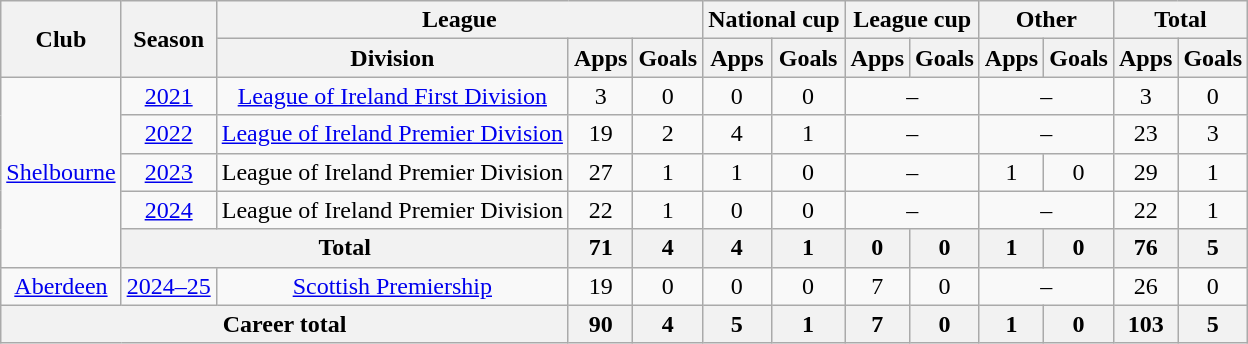<table class="wikitable" style="text-align: center;">
<tr>
<th rowspan="2">Club</th>
<th rowspan="2">Season</th>
<th colspan="3">League</th>
<th colspan="2">National cup</th>
<th colspan="2">League cup</th>
<th colspan="2">Other</th>
<th colspan="2">Total</th>
</tr>
<tr>
<th>Division</th>
<th>Apps</th>
<th>Goals</th>
<th>Apps</th>
<th>Goals</th>
<th>Apps</th>
<th>Goals</th>
<th>Apps</th>
<th>Goals</th>
<th>Apps</th>
<th>Goals</th>
</tr>
<tr>
<td rowspan="5"><a href='#'>Shelbourne</a></td>
<td><a href='#'>2021</a></td>
<td><a href='#'>League of Ireland First Division</a></td>
<td>3</td>
<td>0</td>
<td>0</td>
<td>0</td>
<td colspan="2">–</td>
<td colspan="2">–</td>
<td>3</td>
<td>0</td>
</tr>
<tr>
<td><a href='#'>2022</a></td>
<td><a href='#'>League of Ireland Premier Division</a></td>
<td>19</td>
<td>2</td>
<td>4</td>
<td>1</td>
<td colspan="2">–</td>
<td colspan="2">–</td>
<td>23</td>
<td>3</td>
</tr>
<tr>
<td><a href='#'>2023</a></td>
<td>League of Ireland Premier Division</td>
<td>27</td>
<td>1</td>
<td>1</td>
<td>0</td>
<td colspan="2">–</td>
<td>1</td>
<td>0</td>
<td>29</td>
<td>1</td>
</tr>
<tr>
<td><a href='#'>2024</a></td>
<td>League of Ireland Premier Division</td>
<td>22</td>
<td>1</td>
<td>0</td>
<td>0</td>
<td colspan="2">–</td>
<td colspan="2">–</td>
<td>22</td>
<td>1</td>
</tr>
<tr>
<th colspan="2">Total</th>
<th>71</th>
<th>4</th>
<th>4</th>
<th>1</th>
<th>0</th>
<th>0</th>
<th>1</th>
<th>0</th>
<th>76</th>
<th>5</th>
</tr>
<tr>
<td><a href='#'>Aberdeen</a></td>
<td><a href='#'>2024–25</a></td>
<td><a href='#'>Scottish Premiership</a></td>
<td>19</td>
<td>0</td>
<td>0</td>
<td>0</td>
<td>7</td>
<td>0</td>
<td colspan="2">–</td>
<td>26</td>
<td>0</td>
</tr>
<tr>
<th colspan="3">Career total</th>
<th>90</th>
<th>4</th>
<th>5</th>
<th>1</th>
<th>7</th>
<th>0</th>
<th>1</th>
<th>0</th>
<th>103</th>
<th>5</th>
</tr>
</table>
